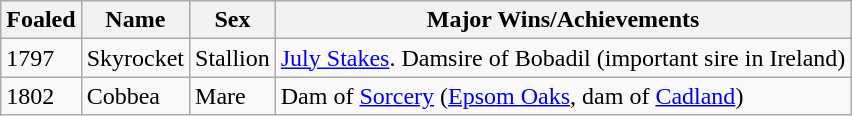<table class="wikitable">
<tr>
<th>Foaled</th>
<th>Name</th>
<th>Sex</th>
<th>Major Wins/Achievements</th>
</tr>
<tr>
<td>1797</td>
<td>Skyrocket</td>
<td>Stallion</td>
<td><a href='#'>July Stakes</a>. Damsire of Bobadil (important sire in Ireland)</td>
</tr>
<tr>
<td>1802</td>
<td>Cobbea</td>
<td>Mare</td>
<td>Dam of <a href='#'>Sorcery</a> (<a href='#'>Epsom Oaks</a>, dam of <a href='#'>Cadland</a>)</td>
</tr>
</table>
